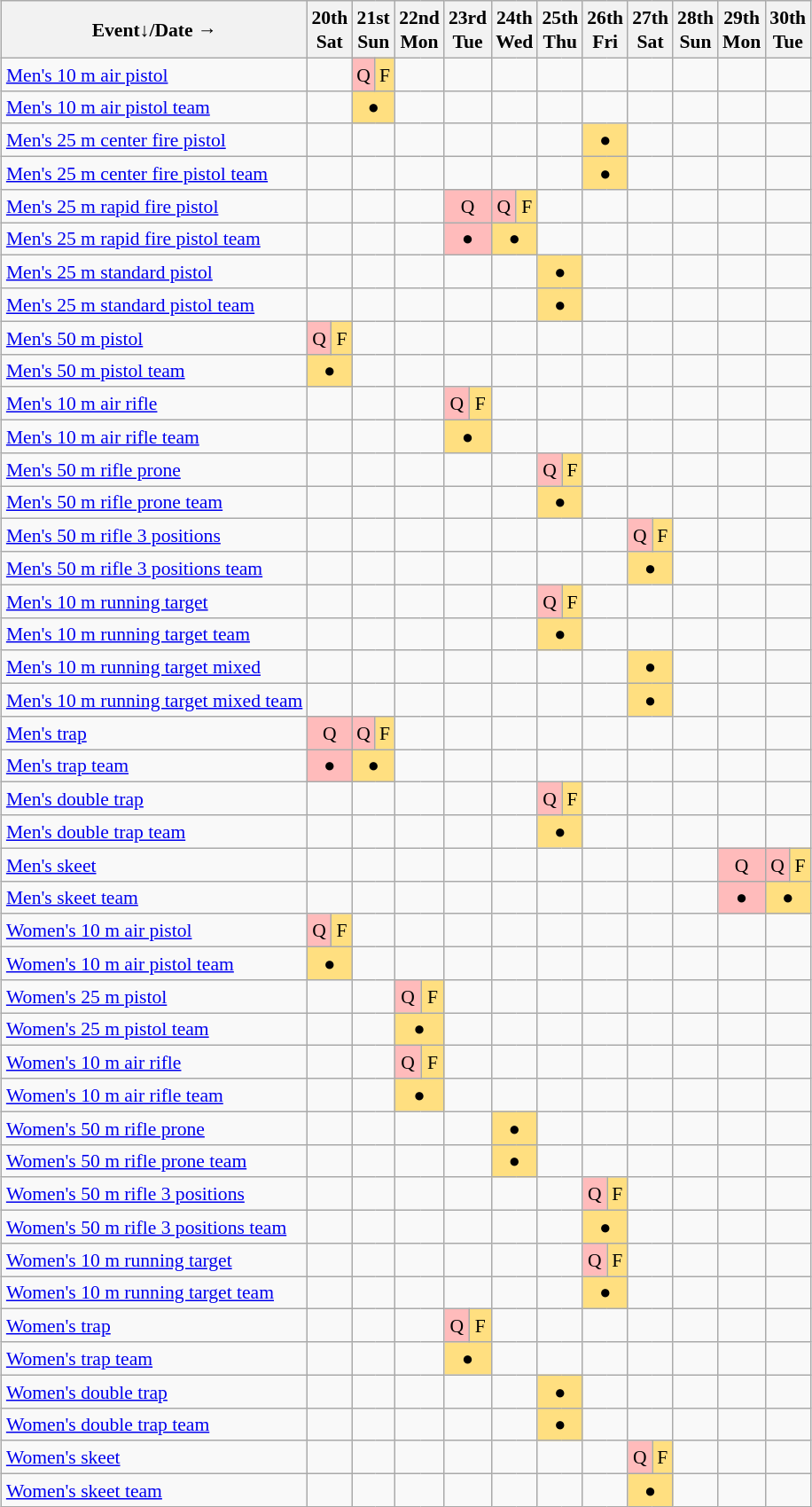<table class="wikitable" style="margin:0.5em auto; font-size:90%; line-height:1.25em; text-align:center;">
<tr>
<th>Event↓/Date →</th>
<th colspan=2>20th<br>Sat</th>
<th colspan=2>21st<br>Sun</th>
<th colspan=2>22nd<br>Mon</th>
<th colspan=2>23rd<br>Tue</th>
<th colspan=2>24th<br>Wed</th>
<th colspan=2>25th<br>Thu</th>
<th colspan=2>26th<br>Fri</th>
<th colspan=2>27th<br>Sat</th>
<th>28th<br>Sun</th>
<th>29th<br>Mon</th>
<th colspan=2>30th<br>Tue</th>
</tr>
<tr>
<td align=left><a href='#'>Men's 10 m air pistol</a></td>
<td colspan=2></td>
<td bgcolor="#FFBBBB">Q</td>
<td bgcolor="#FFDF80">F</td>
<td colspan=2></td>
<td colspan=2></td>
<td colspan=2></td>
<td colspan=2></td>
<td colspan=2></td>
<td colspan=2></td>
<td></td>
<td></td>
<td colspan=2></td>
</tr>
<tr>
<td align=left><a href='#'>Men's 10 m air pistol team</a></td>
<td colspan=2></td>
<td colspan=2 bgcolor="#FFDF80">●</td>
<td colspan=2></td>
<td colspan=2></td>
<td colspan=2></td>
<td colspan=2></td>
<td colspan=2></td>
<td colspan=2></td>
<td></td>
<td></td>
<td colspan=2></td>
</tr>
<tr>
<td align=left><a href='#'>Men's 25 m center fire pistol</a></td>
<td colspan=2></td>
<td colspan=2></td>
<td colspan=2></td>
<td colspan=2></td>
<td colspan=2></td>
<td colspan=2></td>
<td colspan=2 bgcolor="#FFDF80">●</td>
<td colspan=2></td>
<td></td>
<td></td>
<td colspan=2></td>
</tr>
<tr>
<td align=left><a href='#'>Men's 25 m center fire pistol team</a></td>
<td colspan=2></td>
<td colspan=2></td>
<td colspan=2></td>
<td colspan=2></td>
<td colspan=2></td>
<td colspan=2></td>
<td colspan=2 bgcolor="#FFDF80">●</td>
<td colspan=2></td>
<td></td>
<td></td>
<td colspan=2></td>
</tr>
<tr>
<td align=left><a href='#'>Men's 25 m rapid fire pistol</a></td>
<td colspan=2></td>
<td colspan=2></td>
<td colspan=2></td>
<td colspan=2 bgcolor="#FFBBBB">Q</td>
<td bgcolor="#FFBBBB">Q</td>
<td bgcolor="#FFDF80">F</td>
<td colspan=2></td>
<td colspan=2></td>
<td colspan=2></td>
<td></td>
<td></td>
<td colspan=2></td>
</tr>
<tr>
<td align=left><a href='#'>Men's 25 m rapid fire pistol team</a></td>
<td colspan=2></td>
<td colspan=2></td>
<td colspan=2></td>
<td colspan=2 bgcolor="#FFBBBB">●</td>
<td colspan=2 bgcolor="#FFDF80">●</td>
<td colspan=2></td>
<td colspan=2></td>
<td colspan=2></td>
<td></td>
<td></td>
<td colspan=2></td>
</tr>
<tr>
<td align=left><a href='#'>Men's 25 m standard pistol</a></td>
<td colspan=2></td>
<td colspan=2></td>
<td colspan=2></td>
<td colspan=2></td>
<td colspan=2></td>
<td colspan=2 bgcolor="#FFDF80">●</td>
<td colspan=2></td>
<td colspan=2></td>
<td></td>
<td></td>
<td colspan=2></td>
</tr>
<tr>
<td align=left><a href='#'>Men's 25 m standard pistol team</a></td>
<td colspan=2></td>
<td colspan=2></td>
<td colspan=2></td>
<td colspan=2></td>
<td colspan=2></td>
<td colspan=2 bgcolor="#FFDF80">●</td>
<td colspan=2></td>
<td colspan=2></td>
<td></td>
<td></td>
<td colspan=2></td>
</tr>
<tr>
<td align=left><a href='#'>Men's 50 m pistol</a></td>
<td bgcolor="#FFBBBB">Q</td>
<td bgcolor="#FFDF80">F</td>
<td colspan=2></td>
<td colspan=2></td>
<td colspan=2></td>
<td colspan=2></td>
<td colspan=2></td>
<td colspan=2></td>
<td colspan=2></td>
<td></td>
<td></td>
<td colspan=2></td>
</tr>
<tr>
<td align=left><a href='#'>Men's 50 m pistol team</a></td>
<td colspan=2 bgcolor="#FFDF80">●</td>
<td colspan=2></td>
<td colspan=2></td>
<td colspan=2></td>
<td colspan=2></td>
<td colspan=2></td>
<td colspan=2></td>
<td colspan=2></td>
<td></td>
<td></td>
<td colspan=2></td>
</tr>
<tr>
<td align=left><a href='#'>Men's 10 m air rifle</a></td>
<td colspan=2></td>
<td colspan=2></td>
<td colspan=2></td>
<td bgcolor="#FFBBBB">Q</td>
<td bgcolor="#FFDF80">F</td>
<td colspan=2></td>
<td colspan=2></td>
<td colspan=2></td>
<td colspan=2></td>
<td></td>
<td></td>
<td colspan=2></td>
</tr>
<tr>
<td align=left><a href='#'>Men's 10 m air rifle team</a></td>
<td colspan=2></td>
<td colspan=2></td>
<td colspan=2></td>
<td colspan=2 bgcolor="#FFDF80">●</td>
<td colspan=2></td>
<td colspan=2></td>
<td colspan=2></td>
<td colspan=2></td>
<td></td>
<td></td>
<td colspan=2></td>
</tr>
<tr>
<td align=left><a href='#'>Men's 50 m rifle prone</a></td>
<td colspan=2></td>
<td colspan=2></td>
<td colspan=2></td>
<td colspan=2></td>
<td colspan=2></td>
<td bgcolor="#FFBBBB">Q</td>
<td bgcolor="#FFDF80">F</td>
<td colspan=2></td>
<td colspan=2></td>
<td></td>
<td></td>
<td colspan=2></td>
</tr>
<tr>
<td align=left><a href='#'>Men's 50 m rifle prone team</a></td>
<td colspan=2></td>
<td colspan=2></td>
<td colspan=2></td>
<td colspan=2></td>
<td colspan=2></td>
<td colspan=2 bgcolor="#FFDF80">●</td>
<td colspan=2></td>
<td colspan=2></td>
<td></td>
<td></td>
<td colspan=2></td>
</tr>
<tr>
<td align=left><a href='#'>Men's 50 m rifle 3 positions</a></td>
<td colspan=2></td>
<td colspan=2></td>
<td colspan=2></td>
<td colspan=2></td>
<td colspan=2></td>
<td colspan=2></td>
<td colspan=2></td>
<td bgcolor="#FFBBBB">Q</td>
<td bgcolor="#FFDF80">F</td>
<td></td>
<td></td>
<td colspan=2></td>
</tr>
<tr>
<td align=left><a href='#'>Men's 50 m rifle 3 positions team</a></td>
<td colspan=2></td>
<td colspan=2></td>
<td colspan=2></td>
<td colspan=2></td>
<td colspan=2></td>
<td colspan=2></td>
<td colspan=2></td>
<td colspan=2 bgcolor="#FFDF80">●</td>
<td></td>
<td></td>
<td colspan=2></td>
</tr>
<tr>
<td align=left><a href='#'>Men's 10 m running target</a></td>
<td colspan=2></td>
<td colspan=2></td>
<td colspan=2></td>
<td colspan=2></td>
<td colspan=2></td>
<td bgcolor="#FFBBBB">Q</td>
<td bgcolor="#FFDF80">F</td>
<td colspan=2></td>
<td colspan=2></td>
<td></td>
<td></td>
<td colspan=2></td>
</tr>
<tr>
<td align=left><a href='#'>Men's 10 m running target team</a></td>
<td colspan=2></td>
<td colspan=2></td>
<td colspan=2></td>
<td colspan=2></td>
<td colspan=2></td>
<td colspan=2 bgcolor="#FFDF80">●</td>
<td colspan=2></td>
<td colspan=2></td>
<td></td>
<td></td>
<td colspan=2></td>
</tr>
<tr>
<td align=left><a href='#'>Men's 10 m running target mixed</a></td>
<td colspan=2></td>
<td colspan=2></td>
<td colspan=2></td>
<td colspan=2></td>
<td colspan=2></td>
<td colspan=2></td>
<td colspan=2></td>
<td colspan=2 bgcolor="#FFDF80">●</td>
<td></td>
<td></td>
<td colspan=2></td>
</tr>
<tr>
<td align=left><a href='#'>Men's 10 m running target mixed team</a></td>
<td colspan=2></td>
<td colspan=2></td>
<td colspan=2></td>
<td colspan=2></td>
<td colspan=2></td>
<td colspan=2></td>
<td colspan=2></td>
<td colspan=2 bgcolor="#FFDF80">●</td>
<td></td>
<td></td>
<td colspan=2></td>
</tr>
<tr>
<td align=left><a href='#'>Men's trap</a></td>
<td colspan=2 bgcolor="#FFBBBB">Q</td>
<td bgcolor="#FFBBBB">Q</td>
<td bgcolor="#FFDF80">F</td>
<td colspan=2></td>
<td colspan=2></td>
<td colspan=2></td>
<td colspan=2></td>
<td colspan=2></td>
<td colspan=2></td>
<td></td>
<td></td>
<td colspan=2></td>
</tr>
<tr>
<td align=left><a href='#'>Men's trap team</a></td>
<td colspan=2 bgcolor="#FFBBBB">●</td>
<td colspan=2 bgcolor="#FFDF80">●</td>
<td colspan=2></td>
<td colspan=2></td>
<td colspan=2></td>
<td colspan=2></td>
<td colspan=2></td>
<td colspan=2></td>
<td></td>
<td></td>
<td colspan=2></td>
</tr>
<tr>
<td align=left><a href='#'>Men's double trap</a></td>
<td colspan=2></td>
<td colspan=2></td>
<td colspan=2></td>
<td colspan=2></td>
<td colspan=2></td>
<td bgcolor="#FFBBBB">Q</td>
<td bgcolor="#FFDF80">F</td>
<td colspan=2></td>
<td colspan=2></td>
<td></td>
<td></td>
<td colspan=2></td>
</tr>
<tr>
<td align=left><a href='#'>Men's double trap team</a></td>
<td colspan=2></td>
<td colspan=2></td>
<td colspan=2></td>
<td colspan=2></td>
<td colspan=2></td>
<td colspan=2 bgcolor="#FFDF80">●</td>
<td colspan=2></td>
<td colspan=2></td>
<td></td>
<td></td>
<td colspan=2></td>
</tr>
<tr>
<td align=left><a href='#'>Men's skeet</a></td>
<td colspan=2></td>
<td colspan=2></td>
<td colspan=2></td>
<td colspan=2></td>
<td colspan=2></td>
<td colspan=2></td>
<td colspan=2></td>
<td colspan=2></td>
<td></td>
<td bgcolor="#FFBBBB">Q</td>
<td bgcolor="#FFBBBB">Q</td>
<td bgcolor="#FFDF80">F</td>
</tr>
<tr>
<td align=left><a href='#'>Men's skeet team</a></td>
<td colspan=2></td>
<td colspan=2></td>
<td colspan=2></td>
<td colspan=2></td>
<td colspan=2></td>
<td colspan=2></td>
<td colspan=2></td>
<td colspan=2></td>
<td></td>
<td bgcolor="#FFBBBB">●</td>
<td colspan=2 bgcolor="#FFDF80">●</td>
</tr>
<tr>
<td align=left><a href='#'>Women's 10 m air pistol</a></td>
<td bgcolor="#FFBBBB">Q</td>
<td bgcolor="#FFDF80">F</td>
<td colspan=2></td>
<td colspan=2></td>
<td colspan=2></td>
<td colspan=2></td>
<td colspan=2></td>
<td colspan=2></td>
<td colspan=2></td>
<td></td>
<td></td>
<td colspan=2></td>
</tr>
<tr>
<td align=left><a href='#'>Women's 10 m air pistol team</a></td>
<td colspan=2 bgcolor="#FFDF80">●</td>
<td colspan=2></td>
<td colspan=2></td>
<td colspan=2></td>
<td colspan=2></td>
<td colspan=2></td>
<td colspan=2></td>
<td colspan=2></td>
<td></td>
<td></td>
<td colspan=2></td>
</tr>
<tr>
<td align=left><a href='#'>Women's 25 m pistol</a></td>
<td colspan=2></td>
<td colspan=2></td>
<td bgcolor="#FFBBBB">Q</td>
<td bgcolor="#FFDF80">F</td>
<td colspan=2></td>
<td colspan=2></td>
<td colspan=2></td>
<td colspan=2></td>
<td colspan=2></td>
<td></td>
<td></td>
<td colspan=2></td>
</tr>
<tr>
<td align=left><a href='#'>Women's 25 m pistol team</a></td>
<td colspan=2></td>
<td colspan=2></td>
<td colspan=2 bgcolor="#FFDF80">●</td>
<td colspan=2></td>
<td colspan=2></td>
<td colspan=2></td>
<td colspan=2></td>
<td colspan=2></td>
<td></td>
<td></td>
<td colspan=2></td>
</tr>
<tr>
<td align=left><a href='#'>Women's 10 m air rifle</a></td>
<td colspan=2></td>
<td colspan=2></td>
<td bgcolor="#FFBBBB">Q</td>
<td bgcolor="#FFDF80">F</td>
<td colspan=2></td>
<td colspan=2></td>
<td colspan=2></td>
<td colspan=2></td>
<td colspan=2></td>
<td></td>
<td></td>
<td colspan=2></td>
</tr>
<tr>
<td align=left><a href='#'>Women's 10 m air rifle team</a></td>
<td colspan=2></td>
<td colspan=2></td>
<td colspan=2 bgcolor="#FFDF80">●</td>
<td colspan=2></td>
<td colspan=2></td>
<td colspan=2></td>
<td colspan=2></td>
<td colspan=2></td>
<td></td>
<td></td>
<td colspan=2></td>
</tr>
<tr>
<td align=left><a href='#'>Women's 50 m rifle prone</a></td>
<td colspan=2></td>
<td colspan=2></td>
<td colspan=2></td>
<td colspan=2></td>
<td colspan=2 bgcolor="#FFDF80">●</td>
<td colspan=2></td>
<td colspan=2></td>
<td colspan=2></td>
<td></td>
<td></td>
<td colspan=2></td>
</tr>
<tr>
<td align=left><a href='#'>Women's 50 m rifle prone team</a></td>
<td colspan=2></td>
<td colspan=2></td>
<td colspan=2></td>
<td colspan=2></td>
<td colspan=2 bgcolor="#FFDF80">●</td>
<td colspan=2></td>
<td colspan=2></td>
<td colspan=2></td>
<td></td>
<td></td>
<td colspan=2></td>
</tr>
<tr>
<td align=left><a href='#'>Women's 50 m rifle 3 positions</a></td>
<td colspan=2></td>
<td colspan=2></td>
<td colspan=2></td>
<td colspan=2></td>
<td colspan=2></td>
<td colspan=2></td>
<td bgcolor="#FFBBBB">Q</td>
<td bgcolor="#FFDF80">F</td>
<td colspan=2></td>
<td></td>
<td></td>
<td colspan=2></td>
</tr>
<tr>
<td align=left><a href='#'>Women's 50 m rifle 3 positions team</a></td>
<td colspan=2></td>
<td colspan=2></td>
<td colspan=2></td>
<td colspan=2></td>
<td colspan=2></td>
<td colspan=2></td>
<td colspan=2 bgcolor="#FFDF80">●</td>
<td colspan=2></td>
<td></td>
<td></td>
<td colspan=2></td>
</tr>
<tr>
<td align=left><a href='#'>Women's 10 m running target</a></td>
<td colspan=2></td>
<td colspan=2></td>
<td colspan=2></td>
<td colspan=2></td>
<td colspan=2></td>
<td colspan=2></td>
<td bgcolor="#FFBBBB">Q</td>
<td bgcolor="#FFDF80">F</td>
<td colspan=2></td>
<td></td>
<td></td>
<td colspan=2></td>
</tr>
<tr>
<td align=left><a href='#'>Women's 10 m running target team</a></td>
<td colspan=2></td>
<td colspan=2></td>
<td colspan=2></td>
<td colspan=2></td>
<td colspan=2></td>
<td colspan=2></td>
<td colspan=2 bgcolor="#FFDF80">●</td>
<td colspan=2></td>
<td></td>
<td></td>
<td colspan=2></td>
</tr>
<tr>
<td align=left><a href='#'>Women's trap</a></td>
<td colspan=2></td>
<td colspan=2></td>
<td colspan=2></td>
<td bgcolor="#FFBBBB">Q</td>
<td bgcolor="#FFDF80">F</td>
<td colspan=2></td>
<td colspan=2></td>
<td colspan=2></td>
<td colspan=2></td>
<td></td>
<td></td>
<td colspan=2></td>
</tr>
<tr>
<td align=left><a href='#'>Women's trap team</a></td>
<td colspan=2></td>
<td colspan=2></td>
<td colspan=2></td>
<td colspan=2 bgcolor="#FFDF80">●</td>
<td colspan=2></td>
<td colspan=2></td>
<td colspan=2></td>
<td colspan=2></td>
<td></td>
<td></td>
<td colspan=2></td>
</tr>
<tr>
<td align=left><a href='#'>Women's double trap</a></td>
<td colspan=2></td>
<td colspan=2></td>
<td colspan=2></td>
<td colspan=2></td>
<td colspan=2></td>
<td colspan=2 bgcolor="#FFDF80">●</td>
<td colspan=2></td>
<td colspan=2></td>
<td></td>
<td></td>
<td colspan=2></td>
</tr>
<tr>
<td align=left><a href='#'>Women's double trap team</a></td>
<td colspan=2></td>
<td colspan=2></td>
<td colspan=2></td>
<td colspan=2></td>
<td colspan=2></td>
<td colspan=2 bgcolor="#FFDF80">●</td>
<td colspan=2></td>
<td colspan=2></td>
<td></td>
<td></td>
<td colspan=2></td>
</tr>
<tr>
<td align=left><a href='#'>Women's skeet</a></td>
<td colspan=2></td>
<td colspan=2></td>
<td colspan=2></td>
<td colspan=2></td>
<td colspan=2></td>
<td colspan=2></td>
<td colspan=2></td>
<td bgcolor="#FFBBBB">Q</td>
<td bgcolor="#FFDF80">F</td>
<td></td>
<td></td>
<td colspan=2></td>
</tr>
<tr>
<td align=left><a href='#'>Women's skeet team</a></td>
<td colspan=2></td>
<td colspan=2></td>
<td colspan=2></td>
<td colspan=2></td>
<td colspan=2></td>
<td colspan=2></td>
<td colspan=2></td>
<td colspan=2 bgcolor="#FFDF80">●</td>
<td></td>
<td></td>
<td colspan=2></td>
</tr>
</table>
